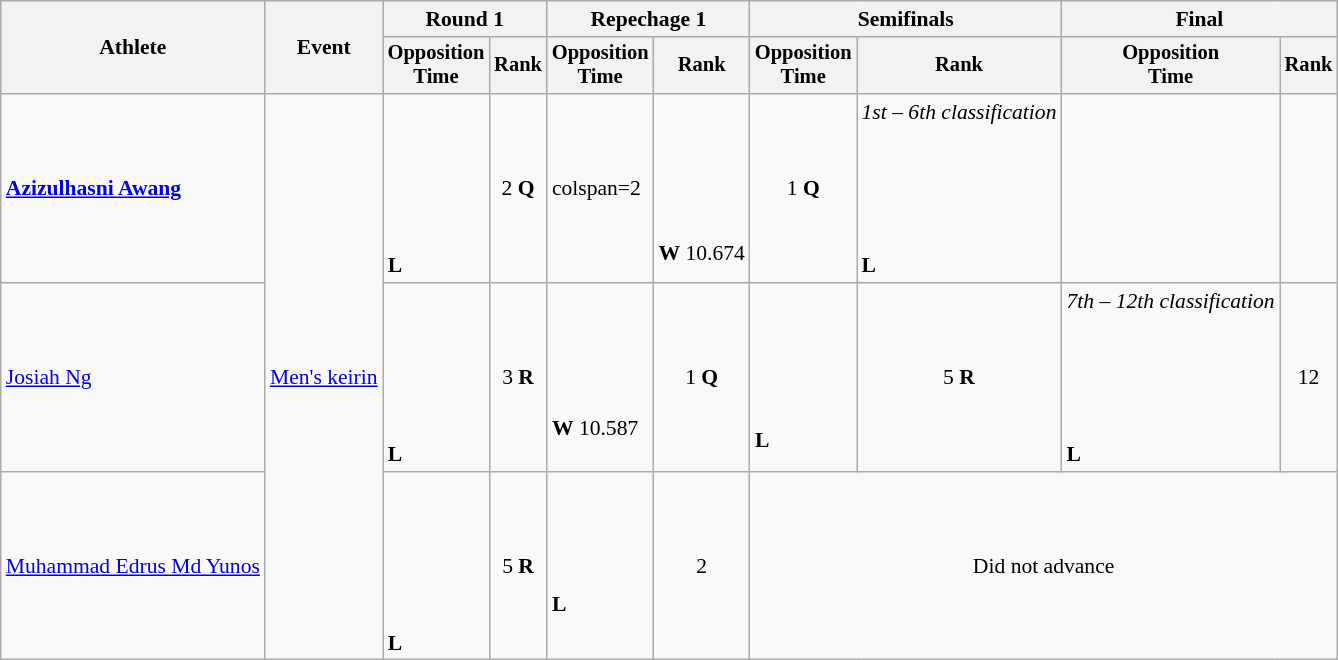<table class="wikitable" style="text-align:left; font-size:90%;">
<tr>
<th rowspan=2>Athlete</th>
<th rowspan=2>Event</th>
<th colspan=2>Round 1</th>
<th colspan=2>Repechage 1</th>
<th colspan=2>Semifinals</th>
<th colspan=2>Final</th>
</tr>
<tr style="font-size:95%">
<th>Opposition<br>Time</th>
<th>Rank</th>
<th>Opposition<br>Time</th>
<th>Rank</th>
<th>Opposition<br>Time</th>
<th>Rank</th>
<th>Opposition<br>Time</th>
<th>Rank</th>
</tr>
<tr>
<td><strong><a href='#'>Azizulhasni Awang</a></strong></td>
<td rowspan=3><a href='#'>Men's keirin</a></td>
<td><br><br><br><br><br><br><strong>L</strong></td>
<td align=center>2 <strong>Q</strong></td>
<td>colspan=2 </td>
<td><br><br><br><br><br><strong>W</strong> 10.674</td>
<td align=center>1 <strong>Q</strong></td>
<td><em>1st – 6th classification</em><br><br><br><br><br><br><strong>L</strong></td>
<td align=center></td>
</tr>
<tr>
<td><a href='#'>Josiah Ng</a></td>
<td><br><br><br><br><br><br><strong>L</strong></td>
<td align=center>3 <strong>R</strong></td>
<td><br><br><br><br><strong>W</strong> 10.587</td>
<td align=center>1 <strong>Q</strong></td>
<td><br><br><br><br><br><strong>L</strong></td>
<td align=center>5 <strong>R</strong></td>
<td><em>7th – 12th classification</em><br><br><br><br><br><br><strong>L</strong></td>
<td align=center>12</td>
</tr>
<tr>
<td><a href='#'>Muhammad Edrus Md Yunos</a></td>
<td><br><br><br><br><br><br><strong>L</strong></td>
<td align=center>5 <strong>R</strong></td>
<td><br><br><br><strong>L</strong></td>
<td align=center>2</td>
<td align=center colspan=4>Did not advance</td>
</tr>
</table>
